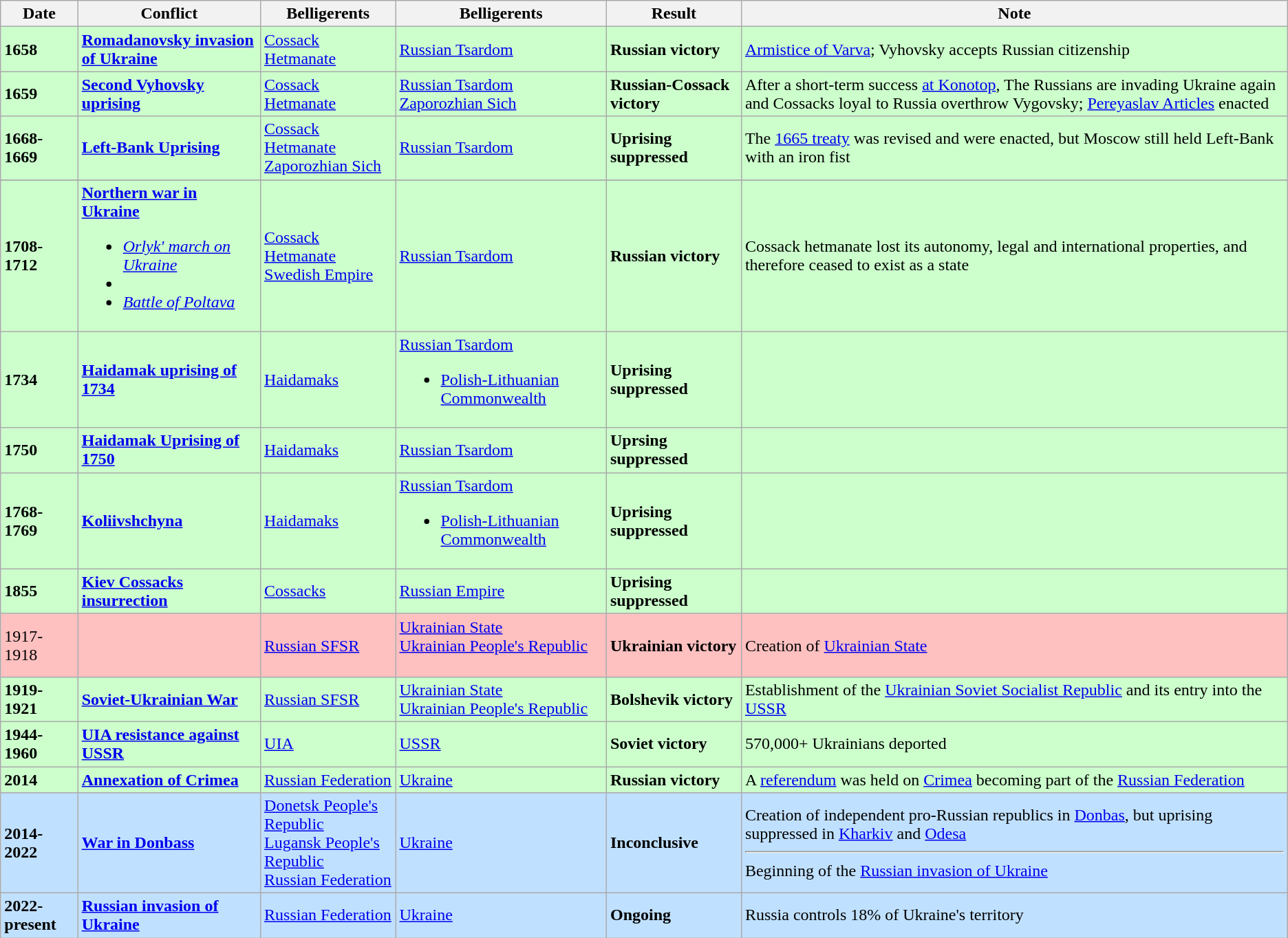<table class="wikitable">
<tr>
<th>Date</th>
<th>Conflict</th>
<th>Belligerents</th>
<th>Belligerents</th>
<th>Result</th>
<th>Note</th>
</tr>
<tr - bgcolor="#CCFFCC">
<td><strong>1658</strong></td>
<td><strong><a href='#'>Romadanovsky invasion of Ukraine</a></strong></td>
<td> <a href='#'>Cossack Hetmanate</a></td>
<td> <a href='#'>Russian Tsardom</a></td>
<td><strong>Russian victory</strong></td>
<td><a href='#'>Armistice of Varva</a>; Vyhovsky accepts Russian citizenship</td>
</tr>
<tr - bgcolor="#CCFFCC">
<td><strong>1659</strong></td>
<td><strong><a href='#'>Second Vyhovsky uprising</a></strong></td>
<td> <a href='#'>Cossack Hetmanate</a></td>
<td> <a href='#'>Russian Tsardom</a><br> <a href='#'>Zaporozhian Sich</a></td>
<td><strong>Russian-Cossack victory</strong></td>
<td>After a short-term success <a href='#'>at Konotop</a>, The Russians are invading Ukraine again and Cossacks loyal to Russia overthrow Vygovsky; <a href='#'>Pereyaslav Articles</a> enacted</td>
</tr>
<tr - bgcolor="#CCFFCC">
<td><strong>1668-1669</strong></td>
<td><strong><a href='#'>Left-Bank Uprising</a></strong></td>
<td> <a href='#'>Cossack Hetmanate</a><br> <a href='#'>Zaporozhian Sich</a></td>
<td> <a href='#'>Russian Tsardom</a></td>
<td><strong>Uprising suppressed</strong></td>
<td>The <a href='#'>1665 treaty</a> was revised and  were enacted, but Moscow still held Left-Bank with an iron fist</td>
</tr>
<tr - bgcolor="#FFC0C0">
</tr>
<tr - bgcolor="#CCFFCC">
<td><strong>1708-1712</strong></td>
<td><strong><a href='#'>Northern war in Ukraine</a></strong><br><ul><li><em><a href='#'>Orlyk' march on Ukraine</a></em></li><li></li><li><em><a href='#'>Battle of Poltava</a></em></li></ul></td>
<td> <a href='#'>Cossack Hetmanate</a><br><a href='#'>Swedish Empire</a></td>
<td> <a href='#'>Russian Tsardom</a></td>
<td><strong>Russian victory</strong></td>
<td>Cossack hetmanate lost its autonomy, legal and international properties, and therefore ceased to exist as a state</td>
</tr>
<tr - bgcolor="#CCFFCC">
<td><strong>1734</strong></td>
<td><strong><a href='#'>Haidamak uprising of 1734</a></strong></td>
<td><a href='#'>Haidamaks</a></td>
<td> <a href='#'>Russian Tsardom</a><br><ul><li><a href='#'>Polish-Lithuanian Commonwealth</a></li></ul></td>
<td><strong>Uprising suppressed</strong></td>
<td></td>
</tr>
<tr - bgcolor="#CCFFCC">
<td><strong>1750</strong></td>
<td><strong><a href='#'>Haidamak Uprising of 1750</a></strong></td>
<td><a href='#'>Haidamaks</a></td>
<td> <a href='#'>Russian Tsardom</a></td>
<td><strong>Uprsing suppressed</strong></td>
<td></td>
</tr>
<tr - bgcolor="#CCFFCC">
<td><strong>1768-1769</strong></td>
<td><strong><a href='#'>Koliivshchyna</a></strong></td>
<td><a href='#'>Haidamaks</a></td>
<td> <a href='#'>Russian Tsardom</a><br><ul><li><a href='#'>Polish-Lithuanian Commonwealth</a></li></ul></td>
<td><strong>Uprising suppressed</strong></td>
<td></td>
</tr>
<tr - bgcolor="#CCFFCC">
<td><strong>1855</strong></td>
<td><strong><a href='#'>Kiev Cossacks insurrection</a></strong></td>
<td><a href='#'>Cossacks</a></td>
<td><a href='#'>Russian Empire</a></td>
<td><strong>Uprising suppressed</strong></td>
<td></td>
</tr>
<tr - bgcolor="#FFC0C0">
<td>1917-1918</td>
<td><strong></strong></td>
<td> <a href='#'>Russian SFSR</a></td>
<td> <a href='#'>Ukrainian State</a><br> <a href='#'>Ukrainian People's Republic</a><br><br></td>
<td><strong>Ukrainian victory</strong></td>
<td>Creation of <a href='#'>Ukrainian State</a></td>
</tr>
<tr - bgcolor="#CCFFCC">
<td><strong>1919-1921</strong></td>
<td><strong><a href='#'>Soviet-Ukrainian War</a></strong></td>
<td> <a href='#'>Russian SFSR</a></td>
<td> <a href='#'>Ukrainian State</a><br> <a href='#'>Ukrainian People's Republic</a></td>
<td><strong>Bolshevik victory</strong></td>
<td>Establishment of the <a href='#'>Ukrainian Soviet Socialist Republic</a> and its entry into the <a href='#'>USSR</a></td>
</tr>
<tr - bgcolor="#CCFFCC">
<td><strong>1944-1960</strong></td>
<td><strong><a href='#'>UIA resistance against USSR</a></strong></td>
<td> <a href='#'>UIA</a></td>
<td> <a href='#'>USSR</a></td>
<td><strong>Soviet victory</strong></td>
<td>570,000+ Ukrainians deported</td>
</tr>
<tr - bgcolor="#CCFFCC">
<td><strong>2014</strong></td>
<td><strong><a href='#'>Annexation of Crimea</a></strong></td>
<td> <a href='#'>Russian Federation</a></td>
<td> <a href='#'>Ukraine</a></td>
<td><strong>Russian victory</strong></td>
<td>A <a href='#'>referendum</a> was held on <a href='#'>Crimea</a> becoming part of the <a href='#'>Russian Federation</a></td>
</tr>
<tr - bgcolor="#C0E0FF">
<td><strong>2014-2022</strong></td>
<td><strong><a href='#'>War in Donbass</a></strong></td>
<td> <a href='#'>Donetsk People's Republic</a><br><a href='#'>Lugansk People's Republic</a><br> <a href='#'>Russian Federation</a></td>
<td> <a href='#'>Ukraine</a></td>
<td><strong>Inconclusive</strong></td>
<td>Creation of independent pro-Russian republics in <a href='#'>Donbas</a>, but uprising suppressed in <a href='#'>Kharkiv</a> and <a href='#'>Odesa</a><hr>Beginning of the <a href='#'>Russian invasion of Ukraine</a></td>
</tr>
<tr - bgcolor="#C0E0FF">
<td><strong>2022-present</strong></td>
<td><strong><a href='#'>Russian invasion of Ukraine</a></strong></td>
<td> <a href='#'>Russian Federation</a></td>
<td> <a href='#'>Ukraine</a></td>
<td><strong>Ongoing</strong></td>
<td>Russia controls 18% of Ukraine's territory</td>
</tr>
</table>
